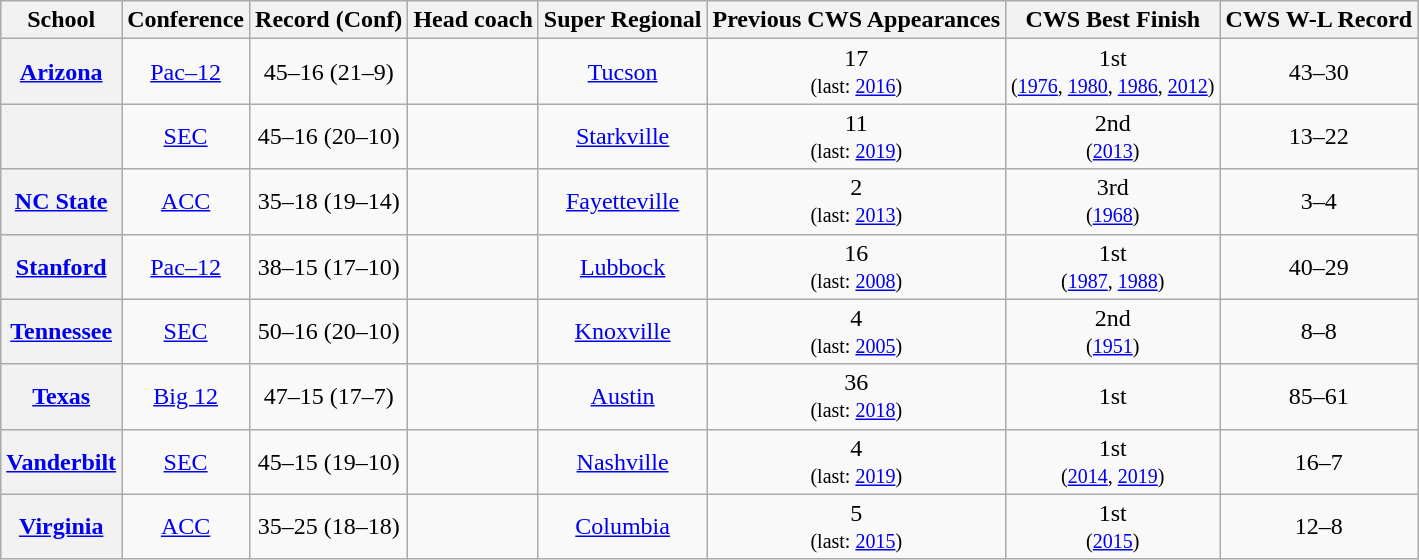<table class="wikitable sortable plainrowheaders" style=text-align:center>
<tr>
<th scope="col">School</th>
<th scope="col">Conference</th>
<th scope="col">Record (Conf)</th>
<th scope="col">Head coach</th>
<th scope="col">Super Regional</th>
<th scope="col">Previous CWS Appearances</th>
<th scope="col">CWS Best Finish</th>
<th scope="col">CWS W-L Record</th>
</tr>
<tr>
<th scope="row" style="text-align:center"><a href='#'>Arizona</a></th>
<td><a href='#'>Pac–12</a></td>
<td>45–16 (21–9)</td>
<td></td>
<td><a href='#'>Tucson</a></td>
<td>17<br><small>(last: <a href='#'>2016</a>)</small></td>
<td>1st<br><small>(<a href='#'>1976</a>, <a href='#'>1980</a>, <a href='#'>1986</a>, <a href='#'>2012</a>)</small></td>
<td>43–30</td>
</tr>
<tr>
<th scope="row" style="text-align:center"></th>
<td><a href='#'>SEC</a></td>
<td>45–16 (20–10)</td>
<td></td>
<td><a href='#'>Starkville</a></td>
<td>11<br><small>(last: <a href='#'>2019</a>)</small></td>
<td>2nd<br><small>(<a href='#'>2013</a>)</small></td>
<td>13–22</td>
</tr>
<tr>
<th scope="row" style="text-align:center"><a href='#'>NC State</a></th>
<td><a href='#'>ACC</a></td>
<td>35–18 (19–14)</td>
<td></td>
<td><a href='#'>Fayetteville</a></td>
<td>2<br><small>(last: <a href='#'>2013</a>)</small></td>
<td>3rd<br><small>(<a href='#'>1968</a>)</small></td>
<td>3–4</td>
</tr>
<tr>
<th scope="row" style="text-align:center"><a href='#'>Stanford</a></th>
<td><a href='#'>Pac–12</a></td>
<td>38–15 (17–10)</td>
<td></td>
<td><a href='#'>Lubbock</a></td>
<td>16<br><small>(last: <a href='#'>2008</a>)</small></td>
<td>1st<br><small>(<a href='#'>1987</a>, <a href='#'>1988</a>)</small></td>
<td>40–29</td>
</tr>
<tr>
<th scope="row" style="text-align:center"><a href='#'>Tennessee</a></th>
<td><a href='#'>SEC</a></td>
<td>50–16 (20–10)</td>
<td></td>
<td><a href='#'>Knoxville</a></td>
<td>4<br><small>(last: <a href='#'>2005</a>)</small></td>
<td>2nd<br><small>(<a href='#'>1951</a>)</small></td>
<td>8–8</td>
</tr>
<tr>
<th scope="row" style="text-align:center"><a href='#'>Texas</a></th>
<td><a href='#'>Big 12</a></td>
<td>47–15 (17–7)</td>
<td></td>
<td><a href='#'>Austin</a></td>
<td>36<br><small>(last: <a href='#'>2018</a>)</small></td>
<td>1st<br></td>
<td>85–61</td>
</tr>
<tr>
<th scope="row" style="text-align:center"><a href='#'>Vanderbilt</a></th>
<td><a href='#'>SEC</a></td>
<td>45–15 (19–10)</td>
<td></td>
<td><a href='#'>Nashville</a></td>
<td>4<br><small>(last: <a href='#'>2019</a>)</small></td>
<td>1st<br><small>(<a href='#'>2014</a>, <a href='#'>2019</a>)</small></td>
<td>16–7</td>
</tr>
<tr>
<th scope="row" style="text-align:center"><a href='#'>Virginia</a></th>
<td><a href='#'>ACC</a></td>
<td>35–25 (18–18)</td>
<td></td>
<td><a href='#'>Columbia</a></td>
<td>5<br><small>(last: <a href='#'>2015</a>)</small></td>
<td>1st<br><small>(<a href='#'>2015</a>)</small></td>
<td>12–8</td>
</tr>
</table>
